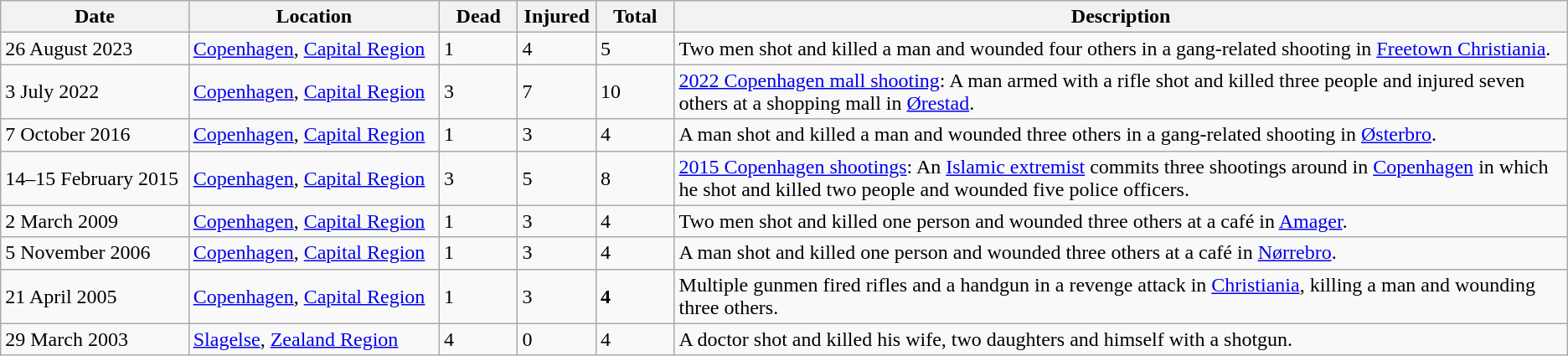<table class="wikitable sortable mw-datatable">
<tr>
<th width=12%>Date</th>
<th width=16%>Location</th>
<th width=5%>Dead</th>
<th width=5%>Injured</th>
<th width=5%>Total</th>
<th width=60%>Description</th>
</tr>
<tr>
<td>26 August 2023</td>
<td><a href='#'>Copenhagen</a>, <a href='#'>Capital Region</a></td>
<td>1</td>
<td>4</td>
<td>5</td>
<td>Two men shot and killed a man and wounded four others in a gang-related shooting in <a href='#'>Freetown Christiania</a>.</td>
</tr>
<tr>
<td>3 July 2022</td>
<td><a href='#'>Copenhagen</a>, <a href='#'>Capital Region</a></td>
<td>3</td>
<td>7</td>
<td>10</td>
<td><a href='#'>2022 Copenhagen mall shooting</a>: A man armed with a rifle shot and killed three people and injured seven others at a shopping mall in <a href='#'>Ørestad</a>.</td>
</tr>
<tr>
<td>7 October 2016</td>
<td><a href='#'>Copenhagen</a>, <a href='#'>Capital Region</a></td>
<td>1</td>
<td>3</td>
<td>4</td>
<td>A man shot and killed a man and wounded three others in a gang-related shooting in <a href='#'>Østerbro</a>.</td>
</tr>
<tr>
<td>14–15 February 2015</td>
<td><a href='#'>Copenhagen</a>, <a href='#'>Capital Region</a></td>
<td>3</td>
<td>5</td>
<td>8</td>
<td><a href='#'>2015 Copenhagen shootings</a>: An <a href='#'>Islamic extremist</a> commits three shootings around in <a href='#'>Copenhagen</a> in which he shot and killed two people and wounded five police officers.</td>
</tr>
<tr>
<td>2 March 2009</td>
<td><a href='#'>Copenhagen</a>, <a href='#'>Capital Region</a></td>
<td>1</td>
<td>3</td>
<td>4</td>
<td>Two men shot and killed one person and wounded three others at a café in <a href='#'>Amager</a>.</td>
</tr>
<tr>
<td>5 November 2006</td>
<td><a href='#'>Copenhagen</a>, <a href='#'>Capital Region</a></td>
<td>1</td>
<td>3</td>
<td>4</td>
<td>A man shot and killed one person and wounded three others at a café in <a href='#'>Nørrebro</a>.</td>
</tr>
<tr>
<td>21 April 2005</td>
<td><a href='#'>Copenhagen</a>, <a href='#'>Capital Region</a></td>
<td>1</td>
<td>3</td>
<td><strong>4</strong></td>
<td>Multiple gunmen fired rifles and a handgun in a revenge attack in <a href='#'>Christiania</a>, killing a man and wounding three others.</td>
</tr>
<tr>
<td>29 March 2003</td>
<td><a href='#'>Slagelse</a>, <a href='#'>Zealand Region</a></td>
<td>4</td>
<td>0</td>
<td>4</td>
<td>A doctor shot and killed his wife, two daughters and himself with a shotgun.</td>
</tr>
</table>
